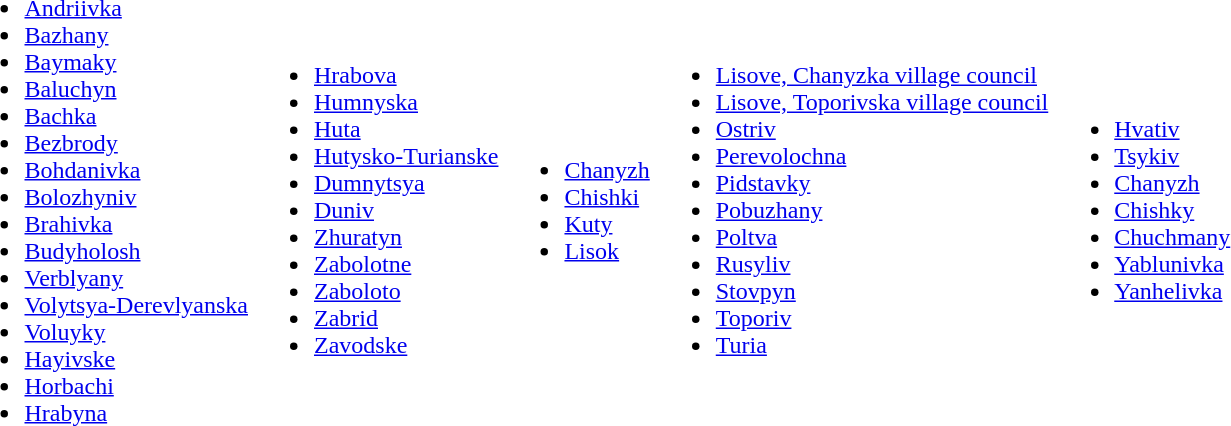<table>
<tr>
<td><br><ul><li><a href='#'>Andriivka</a> </li><li><a href='#'>Bazhany</a> </li><li><a href='#'>Baymaky</a> </li><li><a href='#'>Baluchyn</a> </li><li><a href='#'>Bachka</a> </li><li><a href='#'>Bezbrody</a> </li><li><a href='#'>Bohdanivka</a> </li><li><a href='#'>Bolozhyniv</a> </li><li><a href='#'>Brahivka</a> </li><li><a href='#'>Budyholosh</a> </li><li><a href='#'>Verblyany</a> </li><li><a href='#'>Volytsya-Derevlyanska </a> </li><li><a href='#'>Voluyky</a> </li><li><a href='#'>Hayivske</a> </li><li><a href='#'>Horbachi</a> </li><li><a href='#'>Hrabyna</a> </li></ul></td>
<td><br><ul><li><a href='#'>Hrabova</a> </li><li><a href='#'>Humnyska</a> </li><li><a href='#'>Huta</a> </li><li><a href='#'>Hutysko-Turianske</a> </li><li><a href='#'>Dumnytsya</a> </li><li><a href='#'>Duniv</a> </li><li><a href='#'>Zhuratyn</a> </li><li><a href='#'>Zabolotne</a> </li><li><a href='#'>Zaboloto</a> </li><li><a href='#'>Zabrid</a> </li><li><a href='#'>Zavodske</a> </li></ul></td>
<td><br><ul><li><a href='#'>Chanyzh</a> </li><li><a href='#'>Chishki</a></li><li><a href='#'>Kuty</a></li><li><a href='#'>Lisok</a></li></ul></td>
<td><br><ul><li><a href='#'>Lisove, Chanyzka village council</a> </li><li><a href='#'>Lisove, Toporivska village council</a> </li><li><a href='#'>Ostriv</a></li><li><a href='#'>Perevolochna</a>  </li><li><a href='#'>Pidstavky</a> </li><li><a href='#'>Pobuzhany</a> </li><li><a href='#'>Poltva</a></li><li><a href='#'>Rusyliv</a></li><li><a href='#'>Stovpyn</a> </li><li><a href='#'>Toporiv</a></li><li><a href='#'>Turia</a> </li></ul></td>
<td><br><ul><li><a href='#'>Hvativ</a> </li><li><a href='#'>Tsykiv</a> </li><li><a href='#'>Chanyzh</a> </li><li><a href='#'>Chishky</a> </li><li><a href='#'>Chuchmany</a> </li><li><a href='#'>Yablunivka</a> </li><li><a href='#'>Yanhelivka</a> </li></ul></td>
</tr>
</table>
